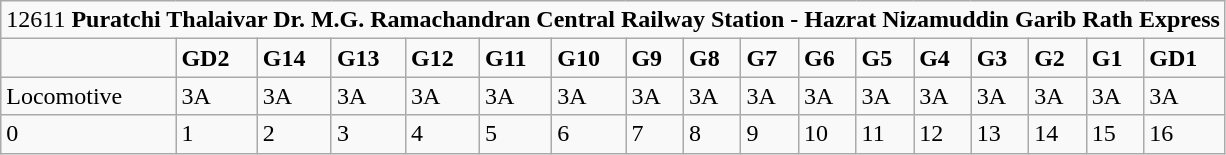<table class="wikitable">
<tr>
<td colspan="17">12611 <strong>Puratchi Thalaivar Dr. M.G. Ramachandran Central Railway Station - Hazrat Nizamuddin Garib Rath Express</strong></td>
</tr>
<tr>
<td></td>
<td><strong>GD2</strong></td>
<td><strong>G14</strong></td>
<td><strong>G13</strong></td>
<td><strong>G12</strong></td>
<td><strong>G11</strong></td>
<td><strong>G10</strong></td>
<td><strong>G9</strong></td>
<td><strong>G8</strong></td>
<td><strong>G7</strong></td>
<td><strong>G6</strong></td>
<td><strong>G5</strong></td>
<td><strong>G4</strong></td>
<td><strong>G3</strong></td>
<td><strong>G2</strong></td>
<td><strong>G1</strong></td>
<td><strong>GD1</strong></td>
</tr>
<tr>
<td>Locomotive</td>
<td>3A</td>
<td>3A</td>
<td>3A</td>
<td>3A</td>
<td>3A</td>
<td>3A</td>
<td>3A</td>
<td>3A</td>
<td>3A</td>
<td>3A</td>
<td>3A</td>
<td>3A</td>
<td>3A</td>
<td>3A</td>
<td>3A</td>
<td>3A</td>
</tr>
<tr>
<td>0</td>
<td>1</td>
<td>2</td>
<td>3</td>
<td>4</td>
<td>5</td>
<td>6</td>
<td>7</td>
<td>8</td>
<td>9</td>
<td>10</td>
<td>11</td>
<td>12</td>
<td>13</td>
<td>14</td>
<td>15</td>
<td>16</td>
</tr>
</table>
